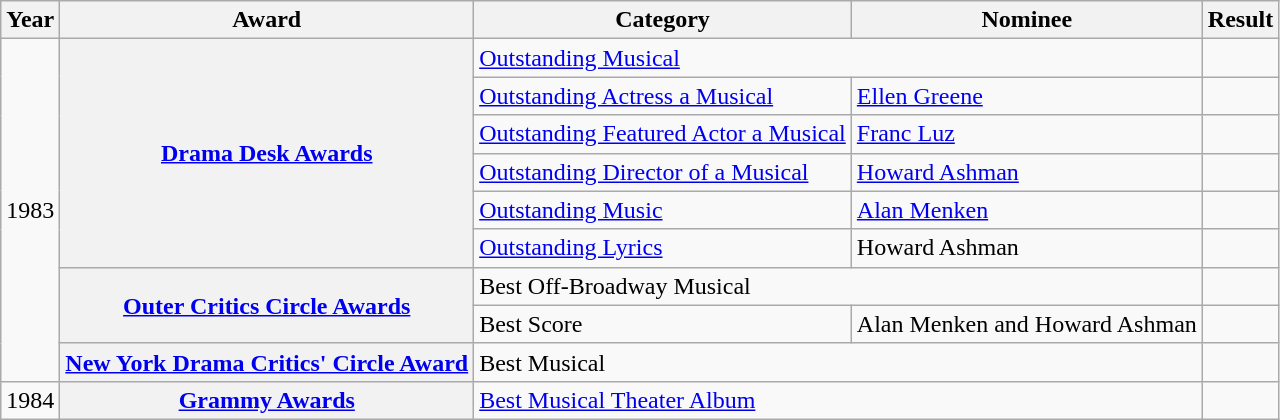<table class="wikitable">
<tr>
<th scope="col">Year</th>
<th scope="col">Award</th>
<th scope="col">Category</th>
<th scope="col">Nominee</th>
<th scope="col">Result</th>
</tr>
<tr>
<td rowspan="9">1983</td>
<th scope="row" rowspan="6"><a href='#'>Drama Desk Awards</a></th>
<td colspan="2"><a href='#'>Outstanding Musical</a></td>
<td></td>
</tr>
<tr>
<td><a href='#'>Outstanding Actress a Musical</a></td>
<td><a href='#'>Ellen Greene</a></td>
<td></td>
</tr>
<tr>
<td><a href='#'>Outstanding Featured Actor a Musical</a></td>
<td><a href='#'>Franc Luz</a></td>
<td></td>
</tr>
<tr>
<td><a href='#'>Outstanding Director of a Musical</a></td>
<td><a href='#'>Howard Ashman</a></td>
<td></td>
</tr>
<tr>
<td><a href='#'>Outstanding Music</a></td>
<td><a href='#'>Alan Menken</a></td>
<td></td>
</tr>
<tr>
<td><a href='#'>Outstanding Lyrics</a></td>
<td>Howard Ashman</td>
<td></td>
</tr>
<tr>
<th scope="row" rowspan="2"><a href='#'>Outer Critics Circle Awards</a></th>
<td colspan="2">Best Off-Broadway Musical</td>
<td></td>
</tr>
<tr>
<td>Best Score</td>
<td>Alan Menken and Howard Ashman</td>
<td></td>
</tr>
<tr>
<th scope="row"><a href='#'>New York Drama Critics' Circle Award</a></th>
<td colspan="2">Best Musical</td>
<td></td>
</tr>
<tr>
<td>1984</td>
<th scope="row"><a href='#'>Grammy Awards</a></th>
<td colspan="2"><a href='#'>Best Musical Theater Album</a></td>
<td></td>
</tr>
</table>
